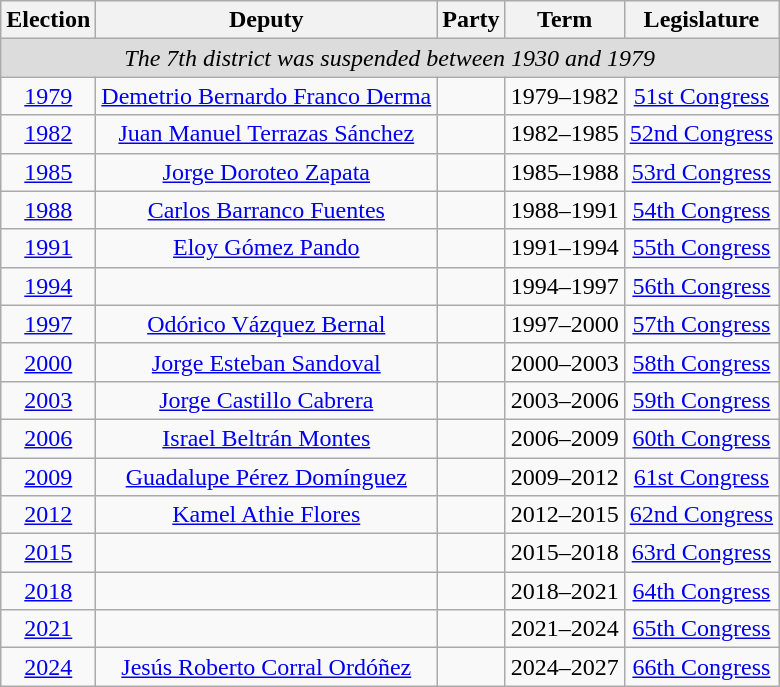<table class="wikitable sortable" style="text-align: center">
<tr>
<th>Election</th>
<th class="unsortable">Deputy</th>
<th class="unsortable">Party</th>
<th class="unsortable">Term</th>
<th class="unsortable">Legislature</th>
</tr>
<tr align=center style="background:Gainsboro;">
<td colspan=5> <em>The 7th district was suspended between 1930 and 1979</em></td>
</tr>
<tr>
<td><a href='#'>1979</a></td>
<td><a href='#'>Demetrio Bernardo Franco Derma</a></td>
<td></td>
<td>1979–1982</td>
<td><a href='#'>51st Congress</a></td>
</tr>
<tr>
<td><a href='#'>1982</a></td>
<td><a href='#'>Juan Manuel Terrazas Sánchez</a></td>
<td></td>
<td>1982–1985</td>
<td><a href='#'>52nd Congress</a></td>
</tr>
<tr>
<td><a href='#'>1985</a></td>
<td><a href='#'>Jorge Doroteo Zapata</a></td>
<td></td>
<td>1985–1988</td>
<td><a href='#'>53rd Congress</a></td>
</tr>
<tr>
<td><a href='#'>1988</a></td>
<td><a href='#'>Carlos Barranco Fuentes</a></td>
<td></td>
<td>1988–1991</td>
<td><a href='#'>54th Congress</a></td>
</tr>
<tr>
<td><a href='#'>1991</a></td>
<td><a href='#'>Eloy Gómez Pando</a></td>
<td></td>
<td>1991–1994</td>
<td><a href='#'>55th Congress</a></td>
</tr>
<tr>
<td><a href='#'>1994</a></td>
<td></td>
<td></td>
<td>1994–1997</td>
<td><a href='#'>56th Congress</a></td>
</tr>
<tr>
<td><a href='#'>1997</a></td>
<td><a href='#'>Odórico Vázquez Bernal</a></td>
<td></td>
<td>1997–2000</td>
<td><a href='#'>57th Congress</a></td>
</tr>
<tr>
<td><a href='#'>2000</a></td>
<td><a href='#'>Jorge Esteban Sandoval</a></td>
<td></td>
<td>2000–2003</td>
<td><a href='#'>58th Congress</a></td>
</tr>
<tr>
<td><a href='#'>2003</a></td>
<td><a href='#'>Jorge Castillo Cabrera</a></td>
<td></td>
<td>2003–2006</td>
<td><a href='#'>59th Congress</a></td>
</tr>
<tr>
<td><a href='#'>2006</a></td>
<td><a href='#'>Israel Beltrán Montes</a></td>
<td></td>
<td>2006–2009</td>
<td><a href='#'>60th Congress</a></td>
</tr>
<tr>
<td><a href='#'>2009</a></td>
<td><a href='#'>Guadalupe Pérez Domínguez</a></td>
<td></td>
<td>2009–2012</td>
<td><a href='#'>61st Congress</a></td>
</tr>
<tr>
<td><a href='#'>2012</a></td>
<td><a href='#'>Kamel Athie Flores</a></td>
<td></td>
<td>2012–2015</td>
<td><a href='#'>62nd Congress</a></td>
</tr>
<tr>
<td><a href='#'>2015</a></td>
<td></td>
<td></td>
<td>2015–2018</td>
<td><a href='#'>63rd Congress</a></td>
</tr>
<tr>
<td><a href='#'>2018</a></td>
<td></td>
<td> </td>
<td>2018–2021</td>
<td><a href='#'>64th Congress</a></td>
</tr>
<tr>
<td><a href='#'>2021</a></td>
<td></td>
<td></td>
<td>2021–2024</td>
<td><a href='#'>65th Congress</a></td>
</tr>
<tr>
<td><a href='#'>2024</a></td>
<td><a href='#'>Jesús Roberto Corral Ordóñez</a></td>
<td></td>
<td>2024–2027</td>
<td><a href='#'>66th Congress</a></td>
</tr>
</table>
